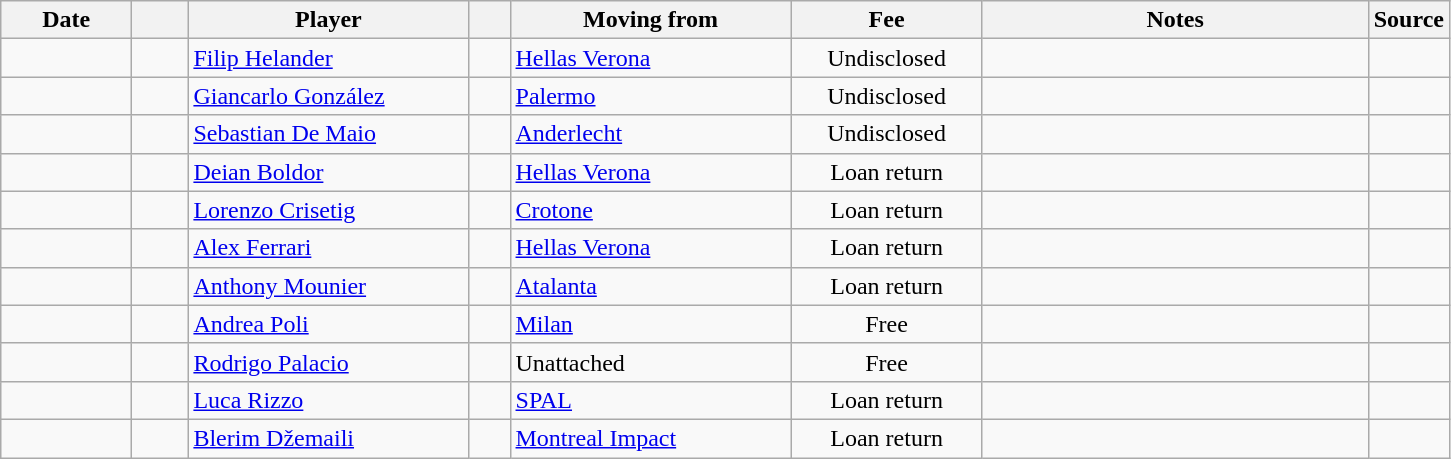<table class="wikitable sortable">
<tr>
<th style="width:80px;">Date</th>
<th style="width:30px;"></th>
<th style="width:180px;">Player</th>
<th style="width:20px;"></th>
<th style="width:180px;">Moving from</th>
<th style="width:120px;" class="unsortable">Fee</th>
<th style="width:250px;" class="unsortable">Notes</th>
<th style="width:20px;">Source</th>
</tr>
<tr>
<td></td>
<td align=center></td>
<td> <a href='#'>Filip Helander</a></td>
<td align=center></td>
<td> <a href='#'>Hellas Verona</a></td>
<td align=center>Undisclosed</td>
<td align=center></td>
<td></td>
</tr>
<tr>
<td></td>
<td align=center></td>
<td> <a href='#'>Giancarlo González</a></td>
<td align=center></td>
<td> <a href='#'>Palermo</a></td>
<td align=center>Undisclosed</td>
<td align=center></td>
<td></td>
</tr>
<tr>
<td></td>
<td align=center></td>
<td> <a href='#'>Sebastian De Maio</a></td>
<td align=center></td>
<td> <a href='#'>Anderlecht</a></td>
<td align=center>Undisclosed</td>
<td align=center></td>
<td></td>
</tr>
<tr>
<td></td>
<td align=center></td>
<td> <a href='#'>Deian Boldor</a></td>
<td align=center></td>
<td> <a href='#'>Hellas Verona</a></td>
<td align=center>Loan return</td>
<td align=center></td>
<td></td>
</tr>
<tr>
<td></td>
<td align=center></td>
<td> <a href='#'>Lorenzo Crisetig</a></td>
<td align=center></td>
<td> <a href='#'>Crotone</a></td>
<td align=center>Loan return</td>
<td align=center></td>
<td></td>
</tr>
<tr>
<td></td>
<td align=center></td>
<td> <a href='#'>Alex Ferrari</a></td>
<td align=center></td>
<td> <a href='#'>Hellas Verona</a></td>
<td align=center>Loan return</td>
<td align=center></td>
<td></td>
</tr>
<tr>
<td></td>
<td align=center></td>
<td> <a href='#'>Anthony Mounier</a></td>
<td align=center></td>
<td> <a href='#'>Atalanta</a></td>
<td align=center>Loan return</td>
<td align=center></td>
<td></td>
</tr>
<tr>
<td></td>
<td align=center></td>
<td> <a href='#'>Andrea Poli</a></td>
<td align=center></td>
<td> <a href='#'>Milan</a></td>
<td align=center>Free</td>
<td align=center></td>
<td></td>
</tr>
<tr>
<td></td>
<td align=center></td>
<td> <a href='#'>Rodrigo Palacio</a></td>
<td align=center></td>
<td>Unattached</td>
<td align=center>Free</td>
<td align=center></td>
<td></td>
</tr>
<tr>
<td></td>
<td align=center></td>
<td> <a href='#'>Luca Rizzo</a></td>
<td align=center></td>
<td> <a href='#'>SPAL</a></td>
<td align=center>Loan return</td>
<td align=center></td>
<td></td>
</tr>
<tr>
<td></td>
<td align=center></td>
<td> <a href='#'>Blerim Džemaili</a></td>
<td align=center></td>
<td> <a href='#'>Montreal Impact</a></td>
<td align=center>Loan return</td>
<td align=center></td>
<td></td>
</tr>
</table>
